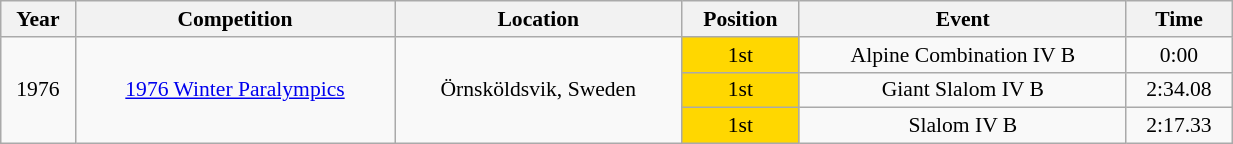<table class="wikitable" width=65% style="font-size:90%; text-align:center;">
<tr>
<th>Year</th>
<th>Competition</th>
<th>Location</th>
<th>Position</th>
<th>Event</th>
<th>Time</th>
</tr>
<tr>
<td rowspan=3>1976</td>
<td rowspan=3><a href='#'>1976 Winter Paralympics</a></td>
<td rowspan=3>Örnsköldsvik, Sweden</td>
<td bgcolor=gold>1st</td>
<td>Alpine Combination IV B</td>
<td>0:00</td>
</tr>
<tr>
<td bgcolor=gold>1st</td>
<td>Giant Slalom IV B</td>
<td>2:34.08</td>
</tr>
<tr>
<td bgcolor=gold>1st</td>
<td>Slalom IV B</td>
<td>2:17.33</td>
</tr>
</table>
